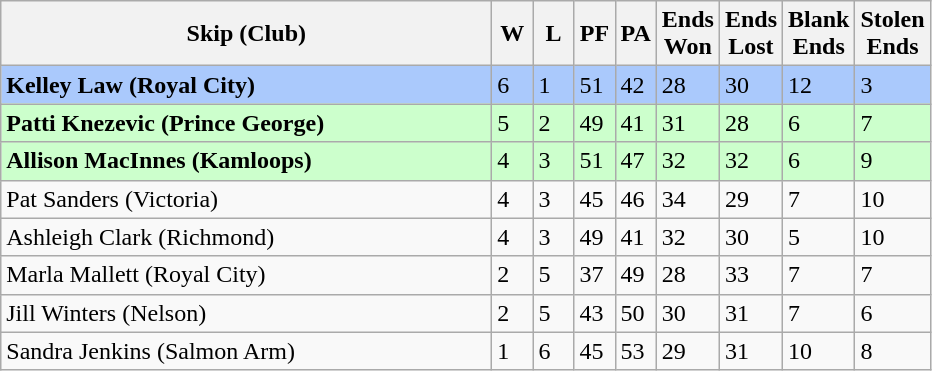<table class="wikitable">
<tr>
<th bgcolor="#efefef" width="320">Skip (Club)</th>
<th bgcolor="#efefef" width="20">W</th>
<th bgcolor="#efefef" width="20">L</th>
<th bgcolor="#efefef" width="20">PF</th>
<th bgcolor="#efefef" width="20">PA</th>
<th bgcolor="#efefef" width="20">Ends <br> Won</th>
<th bgcolor="#efefef" width="20">Ends <br> Lost</th>
<th bgcolor="#efefef" width="20">Blank <br> Ends</th>
<th bgcolor="#efefef" width="20">Stolen <br> Ends</th>
</tr>
<tr bgcolor="#aac9fc">
<td><strong>Kelley Law (Royal City)</strong></td>
<td>6</td>
<td>1</td>
<td>51</td>
<td>42</td>
<td>28</td>
<td>30</td>
<td>12</td>
<td>3</td>
</tr>
<tr bgcolor="#ccffcc">
<td><strong>Patti Knezevic (Prince George)</strong></td>
<td>5</td>
<td>2</td>
<td>49</td>
<td>41</td>
<td>31</td>
<td>28</td>
<td>6</td>
<td>7</td>
</tr>
<tr bgcolor="#ccffcc">
<td><strong>Allison MacInnes (Kamloops)</strong></td>
<td>4</td>
<td>3</td>
<td>51</td>
<td>47</td>
<td>32</td>
<td>32</td>
<td>6</td>
<td>9</td>
</tr>
<tr>
<td>Pat Sanders (Victoria)</td>
<td>4</td>
<td>3</td>
<td>45</td>
<td>46</td>
<td>34</td>
<td>29</td>
<td>7</td>
<td>10</td>
</tr>
<tr>
<td>Ashleigh Clark (Richmond)</td>
<td>4</td>
<td>3</td>
<td>49</td>
<td>41</td>
<td>32</td>
<td>30</td>
<td>5</td>
<td>10</td>
</tr>
<tr>
<td>Marla Mallett (Royal City)</td>
<td>2</td>
<td>5</td>
<td>37</td>
<td>49</td>
<td>28</td>
<td>33</td>
<td>7</td>
<td>7</td>
</tr>
<tr>
<td>Jill Winters (Nelson)</td>
<td>2</td>
<td>5</td>
<td>43</td>
<td>50</td>
<td>30</td>
<td>31</td>
<td>7</td>
<td>6</td>
</tr>
<tr>
<td>Sandra Jenkins (Salmon Arm)</td>
<td>1</td>
<td>6</td>
<td>45</td>
<td>53</td>
<td>29</td>
<td>31</td>
<td>10</td>
<td>8</td>
</tr>
</table>
